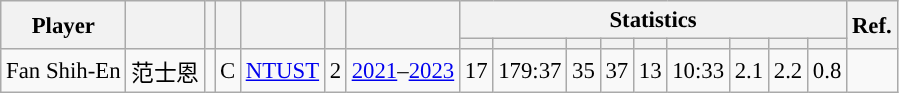<table class="wikitable sortable" style="font-size:95%; text-align:right;">
<tr>
<th rowspan="2">Player</th>
<th rowspan="2"></th>
<th rowspan="2"></th>
<th rowspan="2"></th>
<th rowspan="2"></th>
<th rowspan="2"></th>
<th rowspan="2"></th>
<th colspan="9">Statistics</th>
<th rowspan="2">Ref.</th>
</tr>
<tr>
<th></th>
<th></th>
<th></th>
<th></th>
<th></th>
<th></th>
<th></th>
<th></th>
<th></th>
</tr>
<tr>
<td align="left">Fan Shih-En</td>
<td align="left">范士恩</td>
<td align="center"></td>
<td align="center">C</td>
<td align="left"><a href='#'>NTUST</a></td>
<td align="center">2</td>
<td align="center"><a href='#'>2021</a>–<a href='#'>2023</a></td>
<td>17</td>
<td>179:37</td>
<td>35</td>
<td>37</td>
<td>13</td>
<td>10:33</td>
<td>2.1</td>
<td>2.2</td>
<td>0.8</td>
<td align="center"></td>
</tr>
</table>
